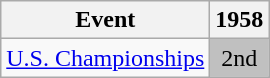<table class="wikitable">
<tr>
<th>Event</th>
<th>1958</th>
</tr>
<tr>
<td><a href='#'>U.S. Championships</a></td>
<td align="center" bgcolor="silver">2nd</td>
</tr>
</table>
